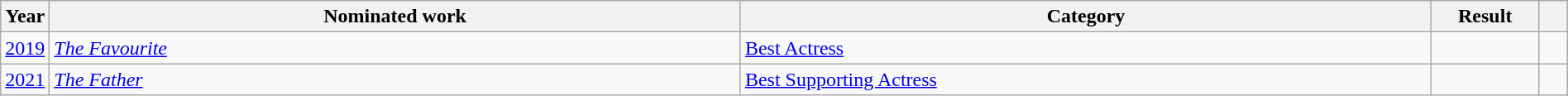<table class="wikitable sortable" style="width:100%;">
<tr>
<th scope="col" style="width:1em;">Year</th>
<th scope="col" style="width:35em;">Nominated work</th>
<th scope="col" style="width:35em;">Category</th>
<th scope="col" style="width:5em;">Result</th>
<th scope="col" style="width:1em;" class="unsortable"></th>
</tr>
<tr>
<td><a href='#'>2019</a></td>
<td><em><a href='#'>The Favourite</a></em></td>
<td><a href='#'>Best Actress</a></td>
<td></td>
<td style="text-align:center;"></td>
</tr>
<tr>
<td><a href='#'>2021</a></td>
<td><em><a href='#'>The Father</a></em></td>
<td><a href='#'>Best Supporting Actress</a></td>
<td></td>
<td style="text-align:center;"></td>
</tr>
</table>
